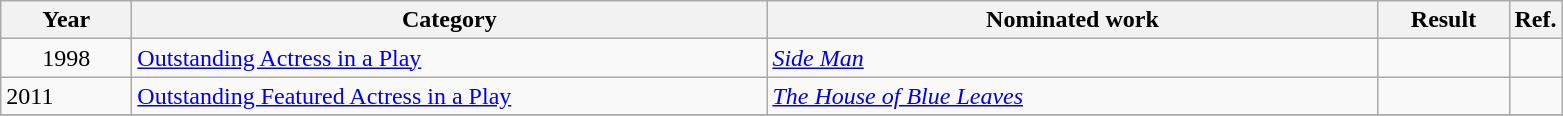<table class=wikitable>
<tr>
<th scope="col" style="width:5em;">Year</th>
<th scope="col" style="width:26em;">Category</th>
<th scope="col" style="width:25em;">Nominated work</th>
<th scope="col" style="width:5em;">Result</th>
<th>Ref.</th>
</tr>
<tr>
<td style="text-align:center;">1998</td>
<td><a href='#'>Outstanding Actress in a Play</a></td>
<td><em><a href='#'>Side Man</a></em></td>
<td></td>
<td></td>
</tr>
<tr>
<td>2011</td>
<td><a href='#'>Outstanding Featured Actress in a Play</a></td>
<td><em><a href='#'>The House of Blue Leaves</a></em></td>
<td></td>
<td></td>
</tr>
<tr>
</tr>
</table>
